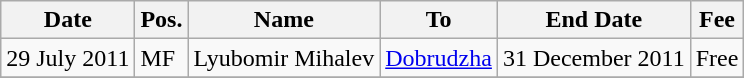<table class="wikitable">
<tr>
<th>Date</th>
<th>Pos.</th>
<th>Name</th>
<th>To</th>
<th>End Date</th>
<th>Fee</th>
</tr>
<tr>
<td>29 July 2011</td>
<td>MF</td>
<td> Lyubomir Mihalev</td>
<td><a href='#'>Dobrudzha</a></td>
<td>31 December 2011</td>
<td>Free</td>
</tr>
<tr>
</tr>
</table>
